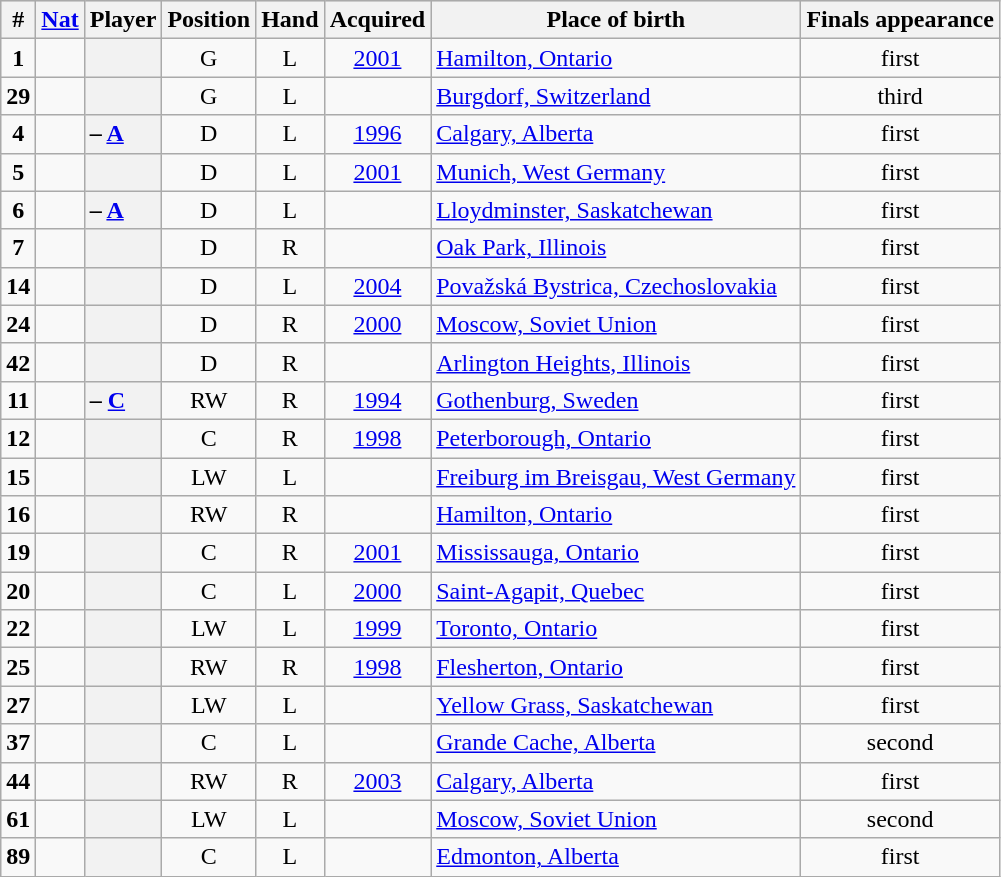<table class="sortable wikitable plainrowheaders" style="text-align:center;">
<tr style="background:#ddd;">
<th scope="col">#</th>
<th scope="col"><a href='#'>Nat</a></th>
<th scope="col">Player</th>
<th scope="col">Position</th>
<th scope="col">Hand</th>
<th scope="col">Acquired</th>
<th scope="col" class="unsortable">Place of birth</th>
<th scope="col" class="unsortable">Finals appearance</th>
</tr>
<tr>
<td><strong>1</strong></td>
<td></td>
<th scope="row" style="text-align:left;"></th>
<td>G</td>
<td>L</td>
<td><a href='#'>2001</a></td>
<td style="text-align:left;"><a href='#'>Hamilton, Ontario</a></td>
<td>first</td>
</tr>
<tr>
<td><strong>29</strong></td>
<td></td>
<th scope="row" style="text-align:left;"></th>
<td>G</td>
<td>L</td>
<td></td>
<td style="text-align:left;"><a href='#'>Burgdorf, Switzerland</a></td>
<td>third </td>
</tr>
<tr>
<td><strong>4</strong></td>
<td></td>
<th scope="row" style="text-align:left;"> – <strong><a href='#'>A</a></strong></th>
<td>D</td>
<td>L</td>
<td><a href='#'>1996</a></td>
<td style="text-align:left;"><a href='#'>Calgary, Alberta</a></td>
<td>first</td>
</tr>
<tr>
<td><strong>5</strong></td>
<td></td>
<th scope="row" style="text-align:left;"></th>
<td>D</td>
<td>L</td>
<td><a href='#'>2001</a></td>
<td style="text-align:left;"><a href='#'>Munich, West Germany</a></td>
<td>first</td>
</tr>
<tr>
<td><strong>6</strong></td>
<td></td>
<th scope="row" style="text-align:left;"> – <strong><a href='#'>A</a></strong></th>
<td>D</td>
<td>L</td>
<td></td>
<td style="text-align:left;"><a href='#'>Lloydminster, Saskatchewan</a></td>
<td>first</td>
</tr>
<tr>
<td><strong>7</strong></td>
<td></td>
<th scope="row" style="text-align:left;"></th>
<td>D</td>
<td>R</td>
<td></td>
<td style="text-align:left;"><a href='#'>Oak Park, Illinois</a></td>
<td>first</td>
</tr>
<tr>
<td><strong>14</strong></td>
<td></td>
<th scope="row" style="text-align:left;"></th>
<td>D</td>
<td>L</td>
<td><a href='#'>2004</a></td>
<td style="text-align:left;"><a href='#'>Považská Bystrica, Czechoslovakia</a></td>
<td>first</td>
</tr>
<tr>
<td><strong>24</strong></td>
<td></td>
<th scope="row" style="text-align:left;"></th>
<td>D</td>
<td>R</td>
<td><a href='#'>2000</a></td>
<td style="text-align:left;"><a href='#'>Moscow, Soviet Union</a></td>
<td>first</td>
</tr>
<tr>
<td><strong>42</strong></td>
<td></td>
<th scope="row" style="text-align:left;"></th>
<td>D</td>
<td>R</td>
<td></td>
<td style="text-align:left;"><a href='#'>Arlington Heights, Illinois</a></td>
<td>first</td>
</tr>
<tr>
<td><strong>11</strong></td>
<td></td>
<th scope="row" style="text-align:left;"> – <strong><a href='#'>C</a></strong></th>
<td>RW</td>
<td>R</td>
<td><a href='#'>1994</a></td>
<td style="text-align:left;"><a href='#'>Gothenburg, Sweden</a></td>
<td>first</td>
</tr>
<tr>
<td><strong>12</strong></td>
<td></td>
<th scope="row" style="text-align:left;"></th>
<td>C</td>
<td>R</td>
<td><a href='#'>1998</a></td>
<td style="text-align:left;"><a href='#'>Peterborough, Ontario</a></td>
<td>first</td>
</tr>
<tr>
<td><strong>15</strong></td>
<td></td>
<th scope="row" style="text-align:left;"></th>
<td>LW</td>
<td>L</td>
<td></td>
<td style="text-align:left;"><a href='#'>Freiburg im Breisgau, West Germany</a></td>
<td>first</td>
</tr>
<tr>
<td><strong>16</strong></td>
<td></td>
<th scope="row" style="text-align:left;"></th>
<td>RW</td>
<td>R</td>
<td></td>
<td style="text-align:left;"><a href='#'>Hamilton, Ontario</a></td>
<td>first </td>
</tr>
<tr>
<td><strong>19</strong></td>
<td></td>
<th scope="row" style="text-align:left;"></th>
<td>C</td>
<td>R</td>
<td><a href='#'>2001</a></td>
<td style="text-align:left;"><a href='#'>Mississauga, Ontario</a></td>
<td>first</td>
</tr>
<tr>
<td><strong>20</strong></td>
<td></td>
<th scope="row" style="text-align:left;"></th>
<td>C</td>
<td>L</td>
<td><a href='#'>2000</a></td>
<td style="text-align:left;"><a href='#'>Saint-Agapit, Quebec</a></td>
<td>first</td>
</tr>
<tr>
<td><strong>22</strong></td>
<td></td>
<th scope="row" style="text-align:left;"></th>
<td>LW</td>
<td>L</td>
<td><a href='#'>1999</a></td>
<td style="text-align:left;"><a href='#'>Toronto, Ontario</a></td>
<td>first</td>
</tr>
<tr>
<td><strong>25</strong></td>
<td></td>
<th scope="row" style="text-align:left;"></th>
<td>RW</td>
<td>R</td>
<td><a href='#'>1998</a></td>
<td style="text-align:left;"><a href='#'>Flesherton, Ontario</a></td>
<td>first</td>
</tr>
<tr>
<td><strong>27</strong></td>
<td></td>
<th scope="row" style="text-align:left;"></th>
<td>LW</td>
<td>L</td>
<td></td>
<td style="text-align:left;"><a href='#'>Yellow Grass, Saskatchewan</a></td>
<td>first</td>
</tr>
<tr>
<td><strong>37</strong></td>
<td></td>
<th scope="row" style="text-align:left;"></th>
<td>C</td>
<td>L</td>
<td></td>
<td style="text-align:left;"><a href='#'>Grande Cache, Alberta</a></td>
<td>second </td>
</tr>
<tr>
<td><strong>44</strong></td>
<td></td>
<th scope="row" style="text-align:left;"></th>
<td>RW</td>
<td>R</td>
<td><a href='#'>2003</a></td>
<td style="text-align:left;"><a href='#'>Calgary, Alberta</a></td>
<td>first</td>
</tr>
<tr>
<td><strong>61</strong></td>
<td></td>
<th scope="row" style="text-align:left;"></th>
<td>LW</td>
<td>L</td>
<td></td>
<td style="text-align:left;"><a href='#'>Moscow, Soviet Union</a></td>
<td>second </td>
</tr>
<tr>
<td><strong>89</strong></td>
<td></td>
<th scope="row" style="text-align:left;"></th>
<td>C</td>
<td>L</td>
<td></td>
<td style="text-align:left;"><a href='#'>Edmonton, Alberta</a></td>
<td>first</td>
</tr>
</table>
